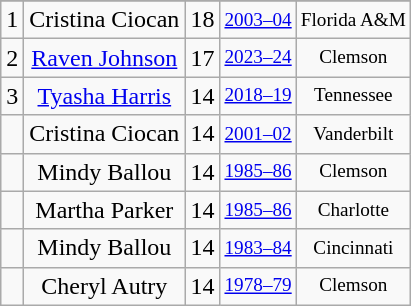<table class="wikitable sortable" style="text-align: center">
<tr>
</tr>
<tr>
<td>1</td>
<td>Cristina Ciocan</td>
<td>18</td>
<td style="font-size:80%;"><a href='#'>2003–04</a></td>
<td style="font-size:80%;">Florida A&M</td>
</tr>
<tr>
<td>2</td>
<td><a href='#'>Raven Johnson</a></td>
<td>17</td>
<td style="font-size:80%;"><a href='#'>2023–24</a></td>
<td style="font-size:80%;">Clemson</td>
</tr>
<tr>
<td>3</td>
<td><a href='#'>Tyasha Harris</a></td>
<td>14</td>
<td style="font-size:80%;"><a href='#'>2018–19</a></td>
<td style="font-size:80%;">Tennessee</td>
</tr>
<tr>
<td></td>
<td>Cristina Ciocan</td>
<td>14</td>
<td style="font-size:80%;"><a href='#'>2001–02</a></td>
<td style="font-size:80%;">Vanderbilt</td>
</tr>
<tr>
<td></td>
<td>Mindy Ballou</td>
<td>14</td>
<td style="font-size:80%;"><a href='#'>1985–86</a></td>
<td style="font-size:80%;">Clemson</td>
</tr>
<tr>
<td></td>
<td>Martha Parker</td>
<td>14</td>
<td style="font-size:80%;"><a href='#'>1985–86</a></td>
<td style="font-size:80%;">Charlotte</td>
</tr>
<tr>
<td></td>
<td>Mindy Ballou</td>
<td>14</td>
<td style="font-size:80%;"><a href='#'>1983–84</a></td>
<td style="font-size:80%;">Cincinnati</td>
</tr>
<tr>
<td></td>
<td>Cheryl Autry</td>
<td>14</td>
<td style="font-size:80%;"><a href='#'>1978–79</a></td>
<td style="font-size:80%;">Clemson</td>
</tr>
</table>
